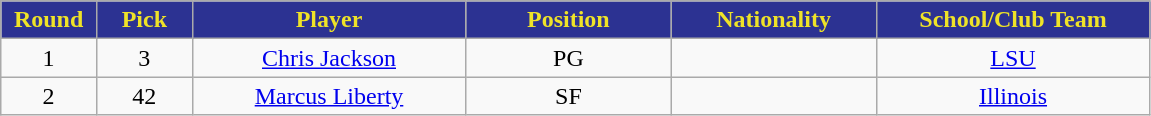<table class="wikitable sortable sortable">
<tr>
<th style="background:#2c3292; color:#efe328; width:7%;">Round</th>
<th style="background:#2c3292; color:#efe328; width:7%;">Pick</th>
<th style="background:#2c3292; color:#efe328; width:20%;">Player</th>
<th style="background:#2c3292; color:#efe328; width:15%;">Position</th>
<th style="background:#2c3292; color:#efe328; width:15%;">Nationality</th>
<th style="background:#2c3292; color:#efe328; width:20%;">School/Club Team</th>
</tr>
<tr style="text-align: center">
<td>1</td>
<td>3</td>
<td><a href='#'>Chris Jackson</a></td>
<td>PG</td>
<td></td>
<td><a href='#'>LSU</a></td>
</tr>
<tr style="text-align: center">
<td>2</td>
<td>42</td>
<td><a href='#'>Marcus Liberty</a></td>
<td>SF</td>
<td></td>
<td><a href='#'>Illinois</a></td>
</tr>
</table>
